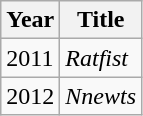<table class = "wikitable sortable">
<tr>
<th>Year</th>
<th>Title</th>
</tr>
<tr>
<td>2011</td>
<td><em>Ratfist</em></td>
</tr>
<tr>
<td>2012</td>
<td><em>Nnewts</em></td>
</tr>
</table>
